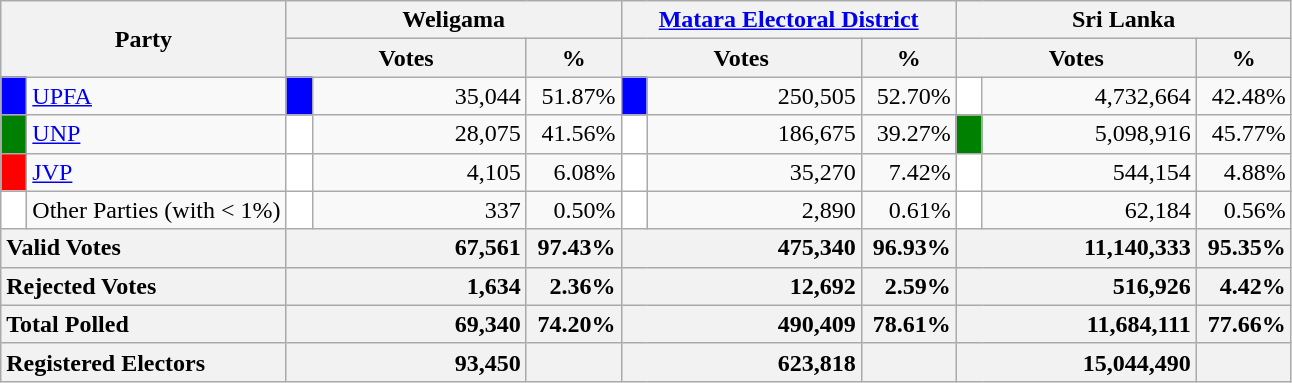<table class="wikitable">
<tr>
<th colspan="2" width="144px"rowspan="2">Party</th>
<th colspan="3" width="216px">Weligama</th>
<th colspan="3" width="216px"><a href='#'>Matara Electoral District</a></th>
<th colspan="3" width="216px">Sri Lanka</th>
</tr>
<tr>
<th colspan="2" width="144px">Votes</th>
<th>%</th>
<th colspan="2" width="144px">Votes</th>
<th>%</th>
<th colspan="2" width="144px">Votes</th>
<th>%</th>
</tr>
<tr>
<td style="background-color:blue;" width="10px"></td>
<td style="text-align:left;"><a href='#'>UPFA</a></td>
<td style="background-color:blue;" width="10px"></td>
<td style="text-align:right;">35,044</td>
<td style="text-align:right;">51.87%</td>
<td style="background-color:blue;" width="10px"></td>
<td style="text-align:right;">250,505</td>
<td style="text-align:right;">52.70%</td>
<td style="background-color:white;" width="10px"></td>
<td style="text-align:right;">4,732,664</td>
<td style="text-align:right;">42.48%</td>
</tr>
<tr>
<td style="background-color:green;" width="10px"></td>
<td style="text-align:left;"><a href='#'>UNP</a></td>
<td style="background-color:white;" width="10px"></td>
<td style="text-align:right;">28,075</td>
<td style="text-align:right;">41.56%</td>
<td style="background-color:white;" width="10px"></td>
<td style="text-align:right;">186,675</td>
<td style="text-align:right;">39.27%</td>
<td style="background-color:green;" width="10px"></td>
<td style="text-align:right;">5,098,916</td>
<td style="text-align:right;">45.77%</td>
</tr>
<tr>
<td style="background-color:red;" width="10px"></td>
<td style="text-align:left;"><a href='#'>JVP</a></td>
<td style="background-color:white;" width="10px"></td>
<td style="text-align:right;">4,105</td>
<td style="text-align:right;">6.08%</td>
<td style="background-color:white;" width="10px"></td>
<td style="text-align:right;">35,270</td>
<td style="text-align:right;">7.42%</td>
<td style="background-color:white;" width="10px"></td>
<td style="text-align:right;">544,154</td>
<td style="text-align:right;">4.88%</td>
</tr>
<tr>
<td style="background-color:white;" width="10px"></td>
<td style="text-align:left;">Other Parties (with < 1%)</td>
<td style="background-color:white;" width="10px"></td>
<td style="text-align:right;">337</td>
<td style="text-align:right;">0.50%</td>
<td style="background-color:white;" width="10px"></td>
<td style="text-align:right;">2,890</td>
<td style="text-align:right;">0.61%</td>
<td style="background-color:white;" width="10px"></td>
<td style="text-align:right;">62,184</td>
<td style="text-align:right;">0.56%</td>
</tr>
<tr>
<th colspan="2" width="144px"style="text-align:left;">Valid Votes</th>
<th style="text-align:right;"colspan="2" width="144px">67,561</th>
<th style="text-align:right;">97.43%</th>
<th style="text-align:right;"colspan="2" width="144px">475,340</th>
<th style="text-align:right;">96.93%</th>
<th style="text-align:right;"colspan="2" width="144px">11,140,333</th>
<th style="text-align:right;">95.35%</th>
</tr>
<tr>
<th colspan="2" width="144px"style="text-align:left;">Rejected Votes</th>
<th style="text-align:right;"colspan="2" width="144px">1,634</th>
<th style="text-align:right;">2.36%</th>
<th style="text-align:right;"colspan="2" width="144px">12,692</th>
<th style="text-align:right;">2.59%</th>
<th style="text-align:right;"colspan="2" width="144px">516,926</th>
<th style="text-align:right;">4.42%</th>
</tr>
<tr>
<th colspan="2" width="144px"style="text-align:left;">Total Polled</th>
<th style="text-align:right;"colspan="2" width="144px">69,340</th>
<th style="text-align:right;">74.20%</th>
<th style="text-align:right;"colspan="2" width="144px">490,409</th>
<th style="text-align:right;">78.61%</th>
<th style="text-align:right;"colspan="2" width="144px">11,684,111</th>
<th style="text-align:right;">77.66%</th>
</tr>
<tr>
<th colspan="2" width="144px"style="text-align:left;">Registered Electors</th>
<th style="text-align:right;"colspan="2" width="144px">93,450</th>
<th></th>
<th style="text-align:right;"colspan="2" width="144px">623,818</th>
<th></th>
<th style="text-align:right;"colspan="2" width="144px">15,044,490</th>
<th></th>
</tr>
</table>
